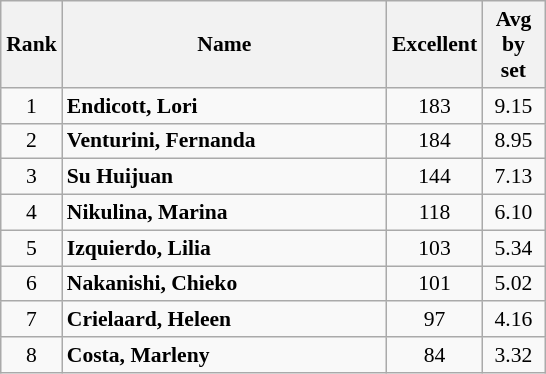<table class="wikitable" style="margin:0.5em auto;width=480;font-size:90%">
<tr>
<th width=30>Rank</th>
<th width=210>Name</th>
<th width=35>Excellent</th>
<th width=35>Avg by set</th>
</tr>
<tr>
<td align=center>1</td>
<td> <strong>Endicott, Lori</strong></td>
<td align=center>183</td>
<td align=center>9.15</td>
</tr>
<tr>
<td align=center>2</td>
<td> <strong>Venturini, Fernanda</strong></td>
<td align=center>184</td>
<td align=center>8.95</td>
</tr>
<tr>
<td align=center>3</td>
<td> <strong>Su Huijuan</strong></td>
<td align=center>144</td>
<td align=center>7.13</td>
</tr>
<tr>
<td align=center>4</td>
<td> <strong>Nikulina, Marina</strong></td>
<td align=center>118</td>
<td align=center>6.10</td>
</tr>
<tr>
<td align=center>5</td>
<td> <strong>Izquierdo, Lilia</strong></td>
<td align=center>103</td>
<td align=center>5.34</td>
</tr>
<tr>
<td align=center>6</td>
<td> <strong>Nakanishi, Chieko</strong></td>
<td align=center>101</td>
<td align=center>5.02</td>
</tr>
<tr>
<td align=center>7</td>
<td> <strong>Crielaard, Heleen</strong></td>
<td align=center>97</td>
<td align=center>4.16</td>
</tr>
<tr>
<td align=center>8</td>
<td> <strong>Costa, Marleny</strong></td>
<td align=center>84</td>
<td align=center>3.32</td>
</tr>
</table>
